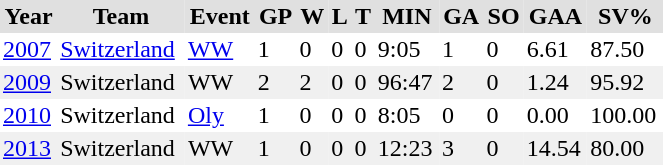<table BORDER="0" CELLPADDING="2" CELLSPACING="0" width="35%">
<tr ALIGN="center" bgcolor="#e0e0e0">
<th>Year</th>
<th>Team</th>
<th>Event</th>
<th>GP</th>
<th>W</th>
<th>L</th>
<th>T</th>
<th>MIN</th>
<th>GA</th>
<th>SO</th>
<th>GAA</th>
<th>SV%</th>
</tr>
<tr>
<td><a href='#'>2007</a></td>
<td><a href='#'>Switzerland</a></td>
<td><a href='#'>WW</a></td>
<td>1</td>
<td>0</td>
<td>0</td>
<td>0</td>
<td>9:05</td>
<td>1</td>
<td>0</td>
<td>6.61</td>
<td>87.50</td>
</tr>
<tr bgcolor="#f0f0f0">
<td><a href='#'>2009</a></td>
<td>Switzerland</td>
<td>WW</td>
<td>2</td>
<td>2</td>
<td>0</td>
<td>0</td>
<td>96:47</td>
<td>2</td>
<td>0</td>
<td>1.24</td>
<td>95.92</td>
</tr>
<tr>
<td><a href='#'>2010</a></td>
<td>Switzerland</td>
<td><a href='#'>Oly</a></td>
<td>1</td>
<td>0</td>
<td>0</td>
<td>0</td>
<td>8:05</td>
<td>0</td>
<td>0</td>
<td>0.00</td>
<td>100.00</td>
</tr>
<tr bgcolor="#f0f0f0">
<td><a href='#'>2013</a></td>
<td>Switzerland</td>
<td>WW</td>
<td>1</td>
<td>0</td>
<td>0</td>
<td>0</td>
<td>12:23</td>
<td>3</td>
<td>0</td>
<td>14.54</td>
<td>80.00</td>
</tr>
</table>
